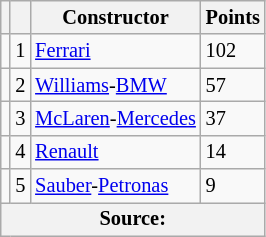<table class="wikitable" style="font-size: 85%;">
<tr>
<th></th>
<th></th>
<th>Constructor</th>
<th>Points</th>
</tr>
<tr>
<td></td>
<td align="center">1</td>
<td> <a href='#'>Ferrari</a></td>
<td>102</td>
</tr>
<tr>
<td></td>
<td align="center">2</td>
<td> <a href='#'>Williams</a>-<a href='#'>BMW</a></td>
<td>57</td>
</tr>
<tr>
<td></td>
<td align="center">3</td>
<td> <a href='#'>McLaren</a>-<a href='#'>Mercedes</a></td>
<td>37</td>
</tr>
<tr>
<td></td>
<td align="center">4</td>
<td> <a href='#'>Renault</a></td>
<td>14</td>
</tr>
<tr>
<td></td>
<td align="center">5</td>
<td> <a href='#'>Sauber</a>-<a href='#'>Petronas</a></td>
<td>9</td>
</tr>
<tr>
<th colspan=4>Source:</th>
</tr>
</table>
